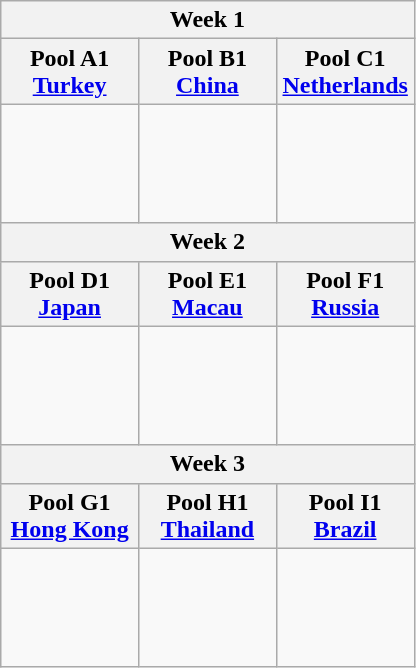<table class="wikitable">
<tr>
<th colspan=3>Week 1</th>
</tr>
<tr>
<th width=33%>Pool A1<br> <a href='#'>Turkey</a></th>
<th width=33%>Pool B1<br> <a href='#'>China</a></th>
<th width=33%>Pool C1<br> <a href='#'>Netherlands</a></th>
</tr>
<tr>
<td><br><br>
<br>
<br>
</td>
<td><br><br>
<br>
<br>
</td>
<td><br><br>
<br>
<br>
</td>
</tr>
<tr>
<th colspan=3>Week 2</th>
</tr>
<tr>
<th>Pool D1<br> <a href='#'>Japan</a></th>
<th>Pool E1<br> <a href='#'>Macau</a></th>
<th>Pool F1<br> <a href='#'>Russia</a></th>
</tr>
<tr>
<td><br><br>
<br>
<br>
</td>
<td><br><br>
<br>
<br>
</td>
<td><br><br>
<br>
<br>
</td>
</tr>
<tr>
<th colspan=3>Week 3</th>
</tr>
<tr>
<th>Pool G1<br> <a href='#'>Hong Kong</a></th>
<th>Pool H1<br> <a href='#'>Thailand</a></th>
<th>Pool I1<br> <a href='#'>Brazil</a></th>
</tr>
<tr>
<td><br><br>
<br>
<br>
</td>
<td><br><br>
<br>
<br>
</td>
<td><br><br>
<br>
<br>
</td>
</tr>
</table>
